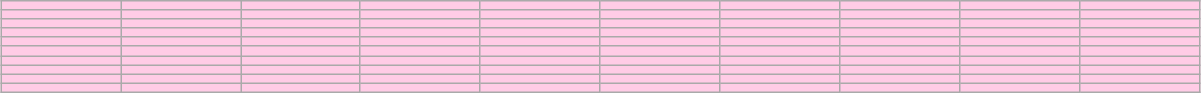<table class="wikitable" style="text-align: center; width: 100%; max-width: 800px; font-size: 0.8em; margin-left: 1em; background-color: #FFCCE6;">
<tr>
<td><a href='#'></a></td>
<td><a href='#'></a></td>
<td><a href='#'></a></td>
<td><a href='#'></a></td>
<td><a href='#'></a></td>
<td><a href='#'></a></td>
<td><a href='#'></a></td>
<td><a href='#'></a></td>
<td><a href='#'></a></td>
<td><a href='#'></a></td>
</tr>
<tr>
<td><a href='#'></a></td>
<td><a href='#'></a></td>
<td><a href='#'></a></td>
<td><a href='#'></a></td>
<td><a href='#'></a></td>
<td><a href='#'></a></td>
<td><a href='#'></a></td>
<td><a href='#'></a></td>
<td><a href='#'></a></td>
<td><a href='#'></a></td>
</tr>
<tr>
<td><a href='#'></a></td>
<td><a href='#'></a></td>
<td><a href='#'></a></td>
<td><a href='#'></a></td>
<td><a href='#'></a></td>
<td><a href='#'></a></td>
<td><a href='#'></a></td>
<td><a href='#'></a></td>
<td><a href='#'></a></td>
<td><a href='#'></a></td>
</tr>
<tr>
<td><a href='#'></a></td>
<td><a href='#'></a></td>
<td><a href='#'></a></td>
<td><a href='#'></a></td>
<td><a href='#'></a></td>
<td><a href='#'></a></td>
<td><a href='#'></a></td>
<td><a href='#'></a></td>
<td><a href='#'></a></td>
<td><a href='#'></a></td>
</tr>
<tr>
<td><a href='#'></a></td>
<td><a href='#'></a></td>
<td><a href='#'></a></td>
<td><a href='#'></a></td>
<td><a href='#'></a></td>
<td><a href='#'></a></td>
<td><a href='#'></a></td>
<td><a href='#'></a></td>
<td><a href='#'></a></td>
<td><a href='#'></a></td>
</tr>
<tr>
<td><a href='#'></a></td>
<td><a href='#'></a></td>
<td><a href='#'></a></td>
<td><a href='#'></a></td>
<td><a href='#'></a></td>
<td><a href='#'></a></td>
<td><a href='#'></a></td>
<td><a href='#'></a></td>
<td><a href='#'></a></td>
<td><a href='#'></a></td>
</tr>
<tr>
<td><a href='#'></a></td>
<td><a href='#'></a></td>
<td><a href='#'></a></td>
<td><a href='#'></a></td>
<td><a href='#'></a></td>
<td><a href='#'></a></td>
<td><a href='#'></a></td>
<td><a href='#'></a></td>
<td><a href='#'></a></td>
<td><a href='#'></a></td>
</tr>
<tr>
<td><a href='#'></a></td>
<td><a href='#'></a></td>
<td><a href='#'></a></td>
<td><a href='#'></a></td>
<td><a href='#'></a></td>
<td><a href='#'></a></td>
<td><a href='#'></a></td>
<td><a href='#'></a></td>
<td><a href='#'></a></td>
<td><a href='#'></a></td>
</tr>
<tr>
<td><a href='#'></a></td>
<td><a href='#'></a></td>
<td><a href='#'></a></td>
<td><a href='#'></a></td>
<td><a href='#'></a></td>
<td><a href='#'></a></td>
<td><a href='#'></a></td>
<td><a href='#'></a></td>
<td><a href='#'></a></td>
<td><a href='#'></a></td>
</tr>
<tr>
<td><a href='#'></a></td>
<td><a href='#'></a></td>
<td><a href='#'></a></td>
<td><a href='#'></a></td>
<td><a href='#'></a></td>
<td><a href='#'></a></td>
<td><a href='#'></a></td>
<td><a href='#'></a></td>
<td><a href='#'></a></td>
<td><a href='#'></a></td>
</tr>
</table>
